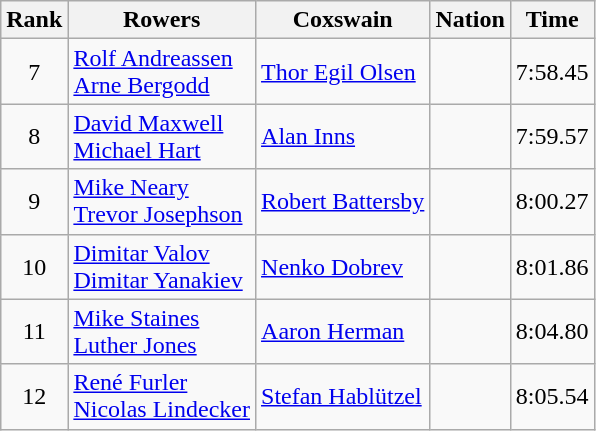<table class="wikitable sortable" style="text-align:center">
<tr>
<th>Rank</th>
<th>Rowers</th>
<th>Coxswain</th>
<th>Nation</th>
<th>Time</th>
</tr>
<tr>
<td>7</td>
<td align=left><a href='#'>Rolf Andreassen</a><br><a href='#'>Arne Bergodd</a></td>
<td align=left><a href='#'>Thor Egil Olsen</a></td>
<td align=left></td>
<td>7:58.45</td>
</tr>
<tr>
<td>8</td>
<td align=left><a href='#'>David Maxwell</a><br><a href='#'>Michael Hart</a></td>
<td align=left><a href='#'>Alan Inns</a></td>
<td align=left></td>
<td>7:59.57</td>
</tr>
<tr>
<td>9</td>
<td align=left><a href='#'>Mike Neary</a><br><a href='#'>Trevor Josephson</a></td>
<td align=left><a href='#'>Robert Battersby</a></td>
<td align=left></td>
<td>8:00.27</td>
</tr>
<tr>
<td>10</td>
<td align=left><a href='#'>Dimitar Valov</a><br><a href='#'>Dimitar Yanakiev</a></td>
<td align=left><a href='#'>Nenko Dobrev</a></td>
<td align=left></td>
<td>8:01.86</td>
</tr>
<tr>
<td>11</td>
<td align=left><a href='#'>Mike Staines</a><br><a href='#'>Luther Jones</a></td>
<td align=left><a href='#'>Aaron Herman</a></td>
<td align=left></td>
<td>8:04.80</td>
</tr>
<tr>
<td>12</td>
<td align=left><a href='#'>René Furler</a><br><a href='#'>Nicolas Lindecker</a></td>
<td align=left><a href='#'>Stefan Hablützel</a></td>
<td align=left></td>
<td>8:05.54</td>
</tr>
</table>
